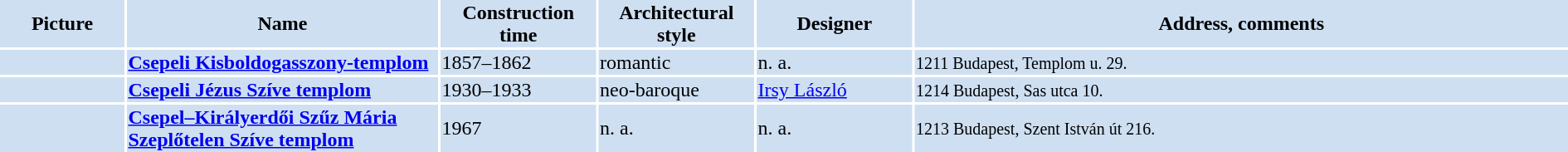<table width="100%">
<tr>
<th bgcolor="#CEDFF2" width="8%">Picture</th>
<th bgcolor="#CEDFF2" width="20%">Name</th>
<th bgcolor="#CEDFF2" width="10%">Construction time</th>
<th bgcolor="#CEDFF2" width="10%">Architectural style</th>
<th bgcolor="#CEDFF2" width="10%">Designer</th>
<th bgcolor="#CEDFF2" width="42%">Address, comments</th>
</tr>
<tr>
<td bgcolor="#CEDFF2"></td>
<td bgcolor="#CEDFF2"><strong><a href='#'>Csepeli Kisboldogasszony-templom</a></strong></td>
<td bgcolor="#CEDFF2">1857–1862</td>
<td bgcolor="#CEDFF2">romantic</td>
<td bgcolor="#CEDFF2">n. a.</td>
<td bgcolor="#CEDFF2"><small>1211 Budapest, Templom u. 29. </small></td>
</tr>
<tr>
<td bgcolor="#CEDFF2"></td>
<td bgcolor="#CEDFF2"><strong><a href='#'>Csepeli Jézus Szíve templom</a></strong></td>
<td bgcolor="#CEDFF2">1930–1933</td>
<td bgcolor="#CEDFF2">neo-baroque</td>
<td bgcolor="#CEDFF2"><a href='#'>Irsy László</a></td>
<td bgcolor="#CEDFF2"><small>1214 Budapest, Sas utca 10. </small></td>
</tr>
<tr>
<td bgcolor="#CEDFF2"></td>
<td bgcolor="#CEDFF2"><strong><a href='#'>Csepel–Királyerdői Szűz Mária Szeplőtelen Szíve templom</a></strong></td>
<td bgcolor="#CEDFF2">1967</td>
<td bgcolor="#CEDFF2">n. a.</td>
<td bgcolor="#CEDFF2">n. a.</td>
<td bgcolor="#CEDFF2"><small>1213 Budapest, Szent István út 216. </small></td>
</tr>
</table>
